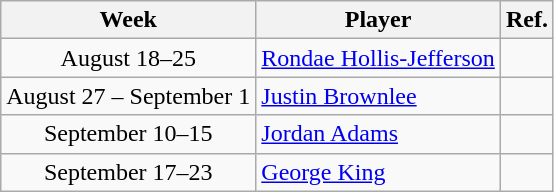<table class="wikitable" border="1">
<tr>
<th>Week</th>
<th>Player</th>
<th>Ref.</th>
</tr>
<tr>
<td align=center>August 18–25</td>
<td><a href='#'>Rondae Hollis-Jefferson</a> </td>
<td align=center></td>
</tr>
<tr>
<td align=center>August 27 – September 1</td>
<td><a href='#'>Justin Brownlee</a> </td>
<td align=center></td>
</tr>
<tr>
<td align=center>September 10–15</td>
<td><a href='#'>Jordan Adams</a> </td>
<td align=center></td>
</tr>
<tr>
<td align=center>September 17–23</td>
<td><a href='#'>George King</a> </td>
<td align=center></td>
</tr>
</table>
